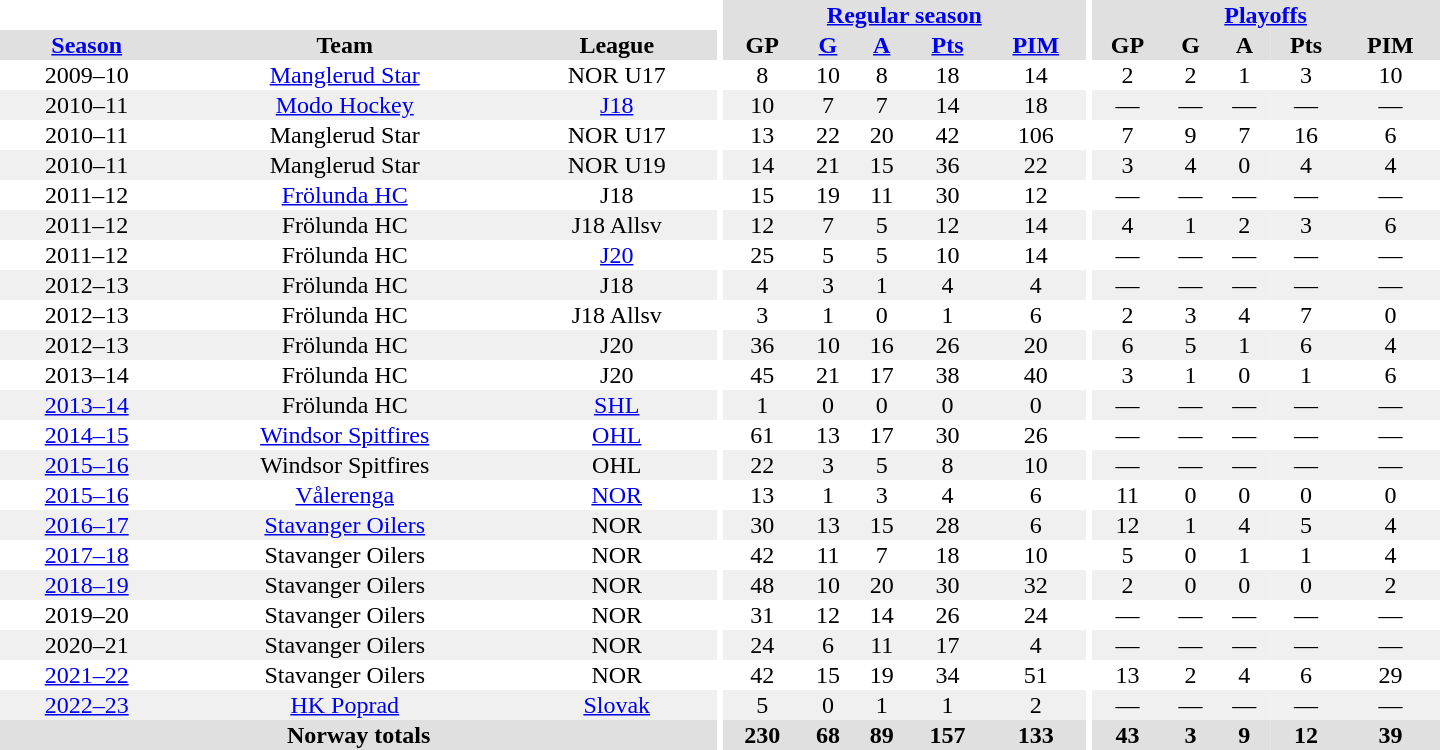<table border="0" cellpadding="1" cellspacing="0" style="text-align:center; width:60em">
<tr bgcolor="#e0e0e0">
<th colspan="3" bgcolor="#ffffff"></th>
<th rowspan="99" bgcolor="#ffffff"></th>
<th colspan="5"><a href='#'>Regular season</a></th>
<th rowspan="99" bgcolor="#ffffff"></th>
<th colspan="5"><a href='#'>Playoffs</a></th>
</tr>
<tr bgcolor="#e0e0e0">
<th><a href='#'>Season</a></th>
<th>Team</th>
<th>League</th>
<th>GP</th>
<th><a href='#'>G</a></th>
<th><a href='#'>A</a></th>
<th><a href='#'>Pts</a></th>
<th><a href='#'>PIM</a></th>
<th>GP</th>
<th>G</th>
<th>A</th>
<th>Pts</th>
<th>PIM</th>
</tr>
<tr>
<td>2009–10</td>
<td><a href='#'>Manglerud Star</a></td>
<td>NOR U17</td>
<td>8</td>
<td>10</td>
<td>8</td>
<td>18</td>
<td>14</td>
<td>2</td>
<td>2</td>
<td>1</td>
<td>3</td>
<td>10</td>
</tr>
<tr bgcolor="#f0f0f0">
<td>2010–11</td>
<td><a href='#'>Modo Hockey</a></td>
<td><a href='#'>J18</a></td>
<td>10</td>
<td>7</td>
<td>7</td>
<td>14</td>
<td>18</td>
<td>—</td>
<td>—</td>
<td>—</td>
<td>—</td>
<td>—</td>
</tr>
<tr>
<td>2010–11</td>
<td>Manglerud Star</td>
<td>NOR U17</td>
<td>13</td>
<td>22</td>
<td>20</td>
<td>42</td>
<td>106</td>
<td>7</td>
<td>9</td>
<td>7</td>
<td>16</td>
<td>6</td>
</tr>
<tr bgcolor="#f0f0f0">
<td>2010–11</td>
<td>Manglerud Star</td>
<td>NOR U19</td>
<td>14</td>
<td>21</td>
<td>15</td>
<td>36</td>
<td>22</td>
<td>3</td>
<td>4</td>
<td>0</td>
<td>4</td>
<td>4</td>
</tr>
<tr>
<td>2011–12</td>
<td><a href='#'>Frölunda HC</a></td>
<td>J18</td>
<td>15</td>
<td>19</td>
<td>11</td>
<td>30</td>
<td>12</td>
<td>—</td>
<td>—</td>
<td>—</td>
<td>—</td>
<td>—</td>
</tr>
<tr bgcolor="#f0f0f0">
<td>2011–12</td>
<td>Frölunda HC</td>
<td>J18 Allsv</td>
<td>12</td>
<td>7</td>
<td>5</td>
<td>12</td>
<td>14</td>
<td>4</td>
<td>1</td>
<td>2</td>
<td>3</td>
<td>6</td>
</tr>
<tr>
<td>2011–12</td>
<td>Frölunda HC</td>
<td><a href='#'>J20</a></td>
<td>25</td>
<td>5</td>
<td>5</td>
<td>10</td>
<td>14</td>
<td>—</td>
<td>—</td>
<td>—</td>
<td>—</td>
<td>—</td>
</tr>
<tr bgcolor="#f0f0f0">
<td>2012–13</td>
<td>Frölunda HC</td>
<td>J18</td>
<td>4</td>
<td>3</td>
<td>1</td>
<td>4</td>
<td>4</td>
<td>—</td>
<td>—</td>
<td>—</td>
<td>—</td>
<td>—</td>
</tr>
<tr>
<td>2012–13</td>
<td>Frölunda HC</td>
<td>J18 Allsv</td>
<td>3</td>
<td>1</td>
<td>0</td>
<td>1</td>
<td>6</td>
<td>2</td>
<td>3</td>
<td>4</td>
<td>7</td>
<td>0</td>
</tr>
<tr bgcolor="#f0f0f0">
<td>2012–13</td>
<td>Frölunda HC</td>
<td>J20</td>
<td>36</td>
<td>10</td>
<td>16</td>
<td>26</td>
<td>20</td>
<td>6</td>
<td>5</td>
<td>1</td>
<td>6</td>
<td>4</td>
</tr>
<tr>
<td>2013–14</td>
<td>Frölunda HC</td>
<td>J20</td>
<td>45</td>
<td>21</td>
<td>17</td>
<td>38</td>
<td>40</td>
<td>3</td>
<td>1</td>
<td>0</td>
<td>1</td>
<td>6</td>
</tr>
<tr bgcolor="#f0f0f0">
<td><a href='#'>2013–14</a></td>
<td>Frölunda HC</td>
<td><a href='#'>SHL</a></td>
<td>1</td>
<td>0</td>
<td>0</td>
<td>0</td>
<td>0</td>
<td>—</td>
<td>—</td>
<td>—</td>
<td>—</td>
<td>—</td>
</tr>
<tr>
<td><a href='#'>2014–15</a></td>
<td><a href='#'>Windsor Spitfires</a></td>
<td><a href='#'>OHL</a></td>
<td>61</td>
<td>13</td>
<td>17</td>
<td>30</td>
<td>26</td>
<td>—</td>
<td>—</td>
<td>—</td>
<td>—</td>
<td>—</td>
</tr>
<tr bgcolor="#f0f0f0">
<td><a href='#'>2015–16</a></td>
<td>Windsor Spitfires</td>
<td>OHL</td>
<td>22</td>
<td>3</td>
<td>5</td>
<td>8</td>
<td>10</td>
<td>—</td>
<td>—</td>
<td>—</td>
<td>—</td>
<td>—</td>
</tr>
<tr>
<td><a href='#'>2015–16</a></td>
<td><a href='#'>Vålerenga</a></td>
<td><a href='#'>NOR</a></td>
<td>13</td>
<td>1</td>
<td>3</td>
<td>4</td>
<td>6</td>
<td>11</td>
<td>0</td>
<td>0</td>
<td>0</td>
<td>0</td>
</tr>
<tr bgcolor="#f0f0f0">
<td><a href='#'>2016–17</a></td>
<td><a href='#'>Stavanger Oilers</a></td>
<td>NOR</td>
<td>30</td>
<td>13</td>
<td>15</td>
<td>28</td>
<td>6</td>
<td>12</td>
<td>1</td>
<td>4</td>
<td>5</td>
<td>4</td>
</tr>
<tr>
<td><a href='#'>2017–18</a></td>
<td>Stavanger Oilers</td>
<td>NOR</td>
<td>42</td>
<td>11</td>
<td>7</td>
<td>18</td>
<td>10</td>
<td>5</td>
<td>0</td>
<td>1</td>
<td>1</td>
<td>4</td>
</tr>
<tr bgcolor="#f0f0f0">
<td><a href='#'>2018–19</a></td>
<td>Stavanger Oilers</td>
<td>NOR</td>
<td>48</td>
<td>10</td>
<td>20</td>
<td>30</td>
<td>32</td>
<td>2</td>
<td>0</td>
<td>0</td>
<td>0</td>
<td>2</td>
</tr>
<tr>
<td 2019–20 GET-ligaen season>2019–20</td>
<td>Stavanger Oilers</td>
<td>NOR</td>
<td>31</td>
<td>12</td>
<td>14</td>
<td>26</td>
<td>24</td>
<td>—</td>
<td>—</td>
<td>—</td>
<td>—</td>
<td>—</td>
</tr>
<tr bgcolor="#f0f0f0">
<td>2020–21</td>
<td>Stavanger Oilers</td>
<td>NOR</td>
<td>24</td>
<td>6</td>
<td>11</td>
<td>17</td>
<td>4</td>
<td>—</td>
<td>—</td>
<td>—</td>
<td>—</td>
<td>—</td>
</tr>
<tr>
<td><a href='#'>2021–22</a></td>
<td>Stavanger Oilers</td>
<td>NOR</td>
<td>42</td>
<td>15</td>
<td>19</td>
<td>34</td>
<td>51</td>
<td>13</td>
<td>2</td>
<td>4</td>
<td>6</td>
<td>29</td>
</tr>
<tr bgcolor="#f0f0f0">
<td><a href='#'>2022–23</a></td>
<td><a href='#'>HK Poprad</a></td>
<td><a href='#'>Slovak</a></td>
<td>5</td>
<td>0</td>
<td>1</td>
<td>1</td>
<td>2</td>
<td>—</td>
<td>—</td>
<td>—</td>
<td>—</td>
<td>—</td>
</tr>
<tr bgcolor="#e0e0e0">
<th colspan="3">Norway totals</th>
<th>230</th>
<th>68</th>
<th>89</th>
<th>157</th>
<th>133</th>
<th>43</th>
<th>3</th>
<th>9</th>
<th>12</th>
<th>39</th>
</tr>
</table>
